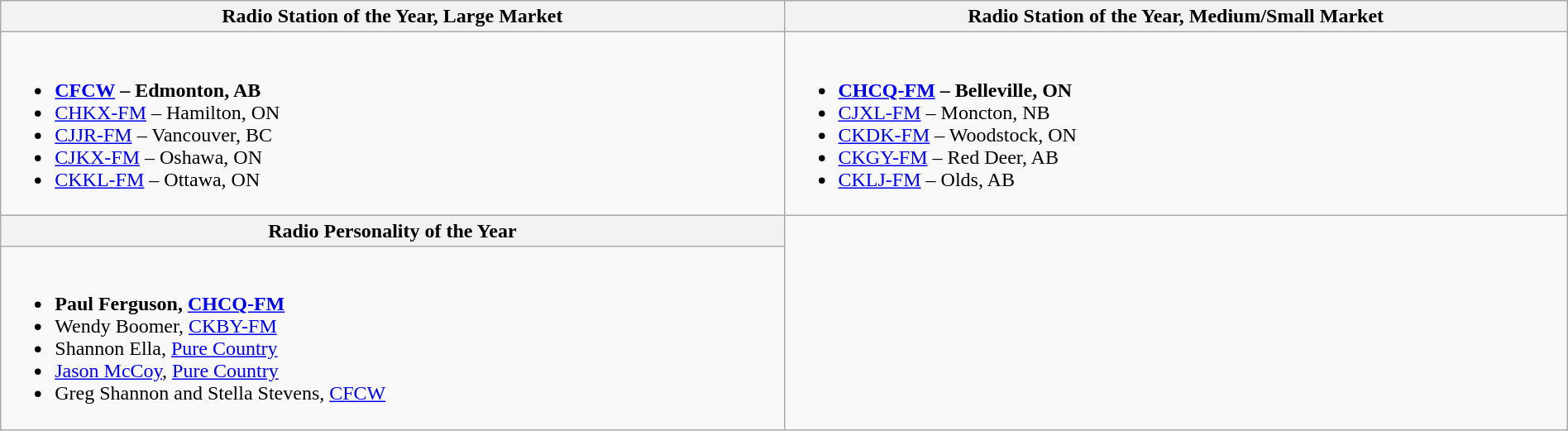<table class="wikitable" style="width:100%">
<tr>
<th style="width:50%">Radio Station of the Year, Large Market</th>
<th style="width:50%">Radio Station of the Year, Medium/Small Market</th>
</tr>
<tr>
<td valign="top"><br><ul><li> <strong><a href='#'>CFCW</a> – Edmonton, AB</strong></li><li><a href='#'>CHKX-FM</a> – Hamilton, ON</li><li><a href='#'>CJJR-FM</a> – Vancouver, BC</li><li><a href='#'>CJKX-FM</a> – Oshawa, ON</li><li><a href='#'>CKKL-FM</a> – Ottawa, ON</li></ul></td>
<td valign="top"><br><ul><li> <strong><a href='#'>CHCQ-FM</a> – Belleville, ON</strong></li><li><a href='#'>CJXL-FM</a> – Moncton, NB</li><li><a href='#'>CKDK-FM</a> – Woodstock, ON</li><li><a href='#'>CKGY-FM</a> – Red Deer, AB</li><li><a href='#'>CKLJ-FM</a> – Olds, AB</li></ul></td>
</tr>
<tr>
<th style="width:50%">Radio Personality of the Year</th>
</tr>
<tr>
<td valign="top"><br><ul><li> <strong>Paul Ferguson, <a href='#'>CHCQ-FM</a></strong></li><li>Wendy Boomer, <a href='#'>CKBY-FM</a></li><li>Shannon Ella, <a href='#'>Pure Country</a></li><li><a href='#'>Jason McCoy</a>, <a href='#'>Pure Country</a></li><li>Greg Shannon and Stella Stevens, <a href='#'>CFCW</a></li></ul></td>
</tr>
</table>
